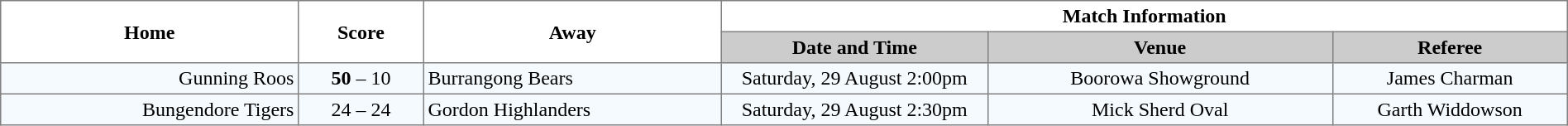<table width="100%" cellspacing="0" cellpadding="3" border="1" style="border-collapse:collapse;  text-align:center;">
<tr>
<th rowspan="2" width="19%">Home</th>
<th rowspan="2" width="8%">Score</th>
<th rowspan="2" width="19%">Away</th>
<th colspan="3">Match Information</th>
</tr>
<tr bgcolor="#CCCCCC">
<th width="17%">Date and Time</th>
<th width="22%">Venue</th>
<th width="50%">Referee</th>
</tr>
<tr style="text-align:center; background:#f5faff;">
<td align="right">Gunning Roos </td>
<td align="center"><strong>50</strong> – 10</td>
<td align="left"> Burrangong Bears</td>
<td>Saturday, 29 August 2:00pm</td>
<td>Boorowa Showground</td>
<td>James Charman</td>
</tr>
<tr style="text-align:center; background:#f5faff;">
<td align="right">Bungendore Tigers </td>
<td align="center">24 – 24</td>
<td align="left"> Gordon Highlanders</td>
<td>Saturday, 29 August 2:30pm</td>
<td>Mick Sherd Oval</td>
<td>Garth Widdowson</td>
</tr>
</table>
